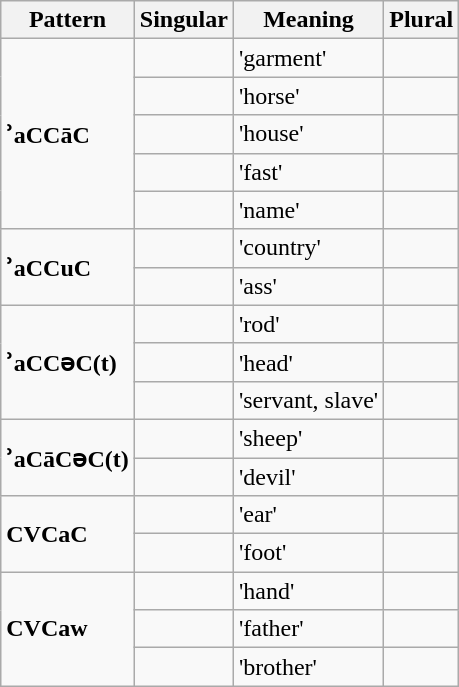<table class="wikitable">
<tr>
<th>Pattern</th>
<th>Singular</th>
<th>Meaning</th>
<th>Plural</th>
</tr>
<tr>
<td rowspan="5"><strong>ʾaCCāC</strong></td>
<td> </td>
<td>'garment'</td>
<td> </td>
</tr>
<tr>
<td> </td>
<td>'horse'</td>
<td> </td>
</tr>
<tr>
<td> </td>
<td>'house'</td>
<td> </td>
</tr>
<tr>
<td> </td>
<td>'fast'</td>
<td> </td>
</tr>
<tr>
<td> </td>
<td>'name'</td>
<td> </td>
</tr>
<tr>
<td rowspan="2"><strong>ʾaCCuC</strong></td>
<td> </td>
<td>'country'</td>
<td> </td>
</tr>
<tr>
<td> </td>
<td>'ass'</td>
<td> </td>
</tr>
<tr>
<td rowspan="3"><strong>ʾaCCəC(t)</strong></td>
<td> </td>
<td>'rod'</td>
<td> </td>
</tr>
<tr>
<td> </td>
<td>'head'</td>
<td> </td>
</tr>
<tr>
<td> </td>
<td>'servant, slave'</td>
<td> </td>
</tr>
<tr>
<td rowspan="2"><strong>ʾaCāCəC(t)</strong></td>
<td> </td>
<td>'sheep'</td>
<td> </td>
</tr>
<tr>
<td> </td>
<td>'devil'</td>
<td> </td>
</tr>
<tr>
<td rowspan="2"><strong>CVCaC</strong></td>
<td> </td>
<td>'ear'</td>
<td> </td>
</tr>
<tr>
<td> </td>
<td>'foot'</td>
<td> </td>
</tr>
<tr>
<td rowspan="3"><strong>CVCaw</strong></td>
<td> </td>
<td>'hand'</td>
<td> </td>
</tr>
<tr>
<td> </td>
<td>'father'</td>
<td> </td>
</tr>
<tr>
<td> </td>
<td>'brother'</td>
<td> </td>
</tr>
</table>
